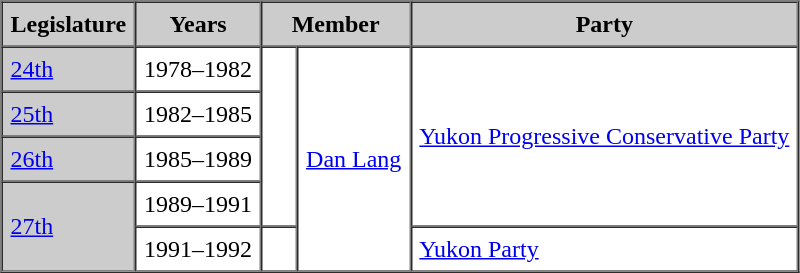<table border=1 cellpadding=5 cellspacing=0>
<tr bgcolor="CCCCCC">
<th>Legislature</th>
<th>Years</th>
<th colspan="2">Member</th>
<th>Party</th>
</tr>
<tr>
<td bgcolor="CCCCCC"><a href='#'>24th</a></td>
<td>1978–1982</td>
<td rowspan="4" >   </td>
<td rowspan="5"><a href='#'>Dan Lang</a></td>
<td rowspan="4"><a href='#'>Yukon Progressive Conservative Party</a></td>
</tr>
<tr>
<td bgcolor="CCCCCC"><a href='#'>25th</a></td>
<td>1982–1985</td>
</tr>
<tr>
<td bgcolor="CCCCCC"><a href='#'>26th</a></td>
<td>1985–1989</td>
</tr>
<tr>
<td bgcolor="CCCCCC" rowspan="2"><a href='#'>27th</a></td>
<td>1989–1991</td>
</tr>
<tr>
<td>1991–1992</td>
<td>   </td>
<td><a href='#'>Yukon Party</a></td>
</tr>
</table>
